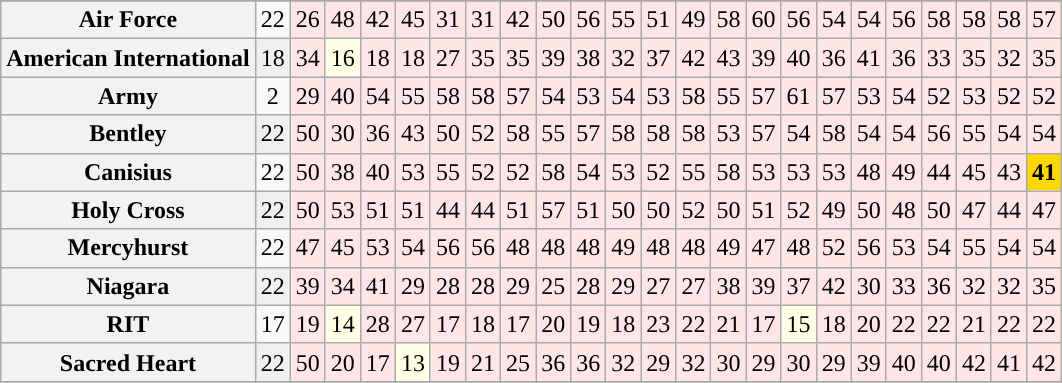<table class="wikitable sortable" style="text-align: center;">
<tr>
</tr>
<tr>
<th>Air Force</th>
<td>22</td>
<td bgcolor=FFE6E6>26</td>
<td bgcolor=FFE6E6>48</td>
<td bgcolor=FFE6E6>42</td>
<td bgcolor=FFE6E6>45</td>
<td bgcolor=FFE6E6>31</td>
<td bgcolor=FFE6E6>31</td>
<td bgcolor=FFE6E6>42</td>
<td bgcolor=FFE6E6>50</td>
<td bgcolor=FFE6E6>56</td>
<td bgcolor=FFE6E6>55</td>
<td bgcolor=FFE6E6>51</td>
<td bgcolor=FFE6E6>49</td>
<td bgcolor=FFE6E6>58</td>
<td bgcolor=FFE6E6>60</td>
<td bgcolor=FFE6E6>56</td>
<td bgcolor=FFE6E6>54</td>
<td bgcolor=FFE6E6>54</td>
<td bgcolor=FFE6E6>56</td>
<td bgcolor=FFE6E6>58</td>
<td bgcolor=FFE6E6>58</td>
<td bgcolor=FFE6E6>58</td>
<td bgcolor=FFE6E6>57</td>
</tr>
<tr bgcolor=f0f0f0>
<th>American International</th>
<td>18</td>
<td bgcolor=FFE6E6>34</td>
<td bgcolor=FFFFE6>16</td>
<td bgcolor=FFE6E6>18</td>
<td bgcolor=FFE6E6>18</td>
<td bgcolor=FFE6E6>27</td>
<td bgcolor=FFE6E6>35</td>
<td bgcolor=FFE6E6>35</td>
<td bgcolor=FFE6E6>39</td>
<td bgcolor=FFE6E6>38</td>
<td bgcolor=FFE6E6>32</td>
<td bgcolor=FFE6E6>37</td>
<td bgcolor=FFE6E6>42</td>
<td bgcolor=FFE6E6>43</td>
<td bgcolor=FFE6E6>39</td>
<td bgcolor=FFE6E6>40</td>
<td bgcolor=FFE6E6>36</td>
<td bgcolor=FFE6E6>41</td>
<td bgcolor=FFE6E6>36</td>
<td bgcolor=FFE6E6>33</td>
<td bgcolor=FFE6E6>35</td>
<td bgcolor=FFE6E6>32</td>
<td bgcolor=FFE6E6>35</td>
</tr>
<tr>
<th>Army</th>
<td>2</td>
<td bgcolor=FFE6E6>29</td>
<td bgcolor=FFE6E6>40</td>
<td bgcolor=FFE6E6>54</td>
<td bgcolor=FFE6E6>55</td>
<td bgcolor=FFE6E6>58</td>
<td bgcolor=FFE6E6>58</td>
<td bgcolor=FFE6E6>57</td>
<td bgcolor=FFE6E6>54</td>
<td bgcolor=FFE6E6>53</td>
<td bgcolor=FFE6E6>54</td>
<td bgcolor=FFE6E6>53</td>
<td bgcolor=FFE6E6>58</td>
<td bgcolor=FFE6E6>55</td>
<td bgcolor=FFE6E6>57</td>
<td bgcolor=FFE6E6>61</td>
<td bgcolor=FFE6E6>57</td>
<td bgcolor=FFE6E6>53</td>
<td bgcolor=FFE6E6>54</td>
<td bgcolor=FFE6E6>52</td>
<td bgcolor=FFE6E6>53</td>
<td bgcolor=FFE6E6>52</td>
<td bgcolor=FFE6E6>52</td>
</tr>
<tr bgcolor=f0f0f0>
<th>Bentley</th>
<td>22</td>
<td bgcolor=FFE6E6>50</td>
<td bgcolor=FFE6E6>30</td>
<td bgcolor=FFE6E6>36</td>
<td bgcolor=FFE6E6>43</td>
<td bgcolor=FFE6E6>50</td>
<td bgcolor=FFE6E6>52</td>
<td bgcolor=FFE6E6>58</td>
<td bgcolor=FFE6E6>55</td>
<td bgcolor=FFE6E6>57</td>
<td bgcolor=FFE6E6>58</td>
<td bgcolor=FFE6E6>58</td>
<td bgcolor=FFE6E6>58</td>
<td bgcolor=FFE6E6>53</td>
<td bgcolor=FFE6E6>57</td>
<td bgcolor=FFE6E6>54</td>
<td bgcolor=FFE6E6>58</td>
<td bgcolor=FFE6E6>54</td>
<td bgcolor=FFE6E6>54</td>
<td bgcolor=FFE6E6>56</td>
<td bgcolor=FFE6E6>55</td>
<td bgcolor=FFE6E6>54</td>
<td bgcolor=FFE6E6>54</td>
</tr>
<tr>
<th>Canisius</th>
<td>22</td>
<td bgcolor=FFE6E6>50</td>
<td bgcolor=FFE6E6>38</td>
<td bgcolor=FFE6E6>40</td>
<td bgcolor=FFE6E6>53</td>
<td bgcolor=FFE6E6>55</td>
<td bgcolor=FFE6E6>52</td>
<td bgcolor=FFE6E6>52</td>
<td bgcolor=FFE6E6>58</td>
<td bgcolor=FFE6E6>54</td>
<td bgcolor=FFE6E6>53</td>
<td bgcolor=FFE6E6>52</td>
<td bgcolor=FFE6E6>55</td>
<td bgcolor=FFE6E6>58</td>
<td bgcolor=FFE6E6>53</td>
<td bgcolor=FFE6E6>53</td>
<td bgcolor=FFE6E6>53</td>
<td bgcolor=FFE6E6>48</td>
<td bgcolor=FFE6E6>49</td>
<td bgcolor=FFE6E6>44</td>
<td bgcolor=FFE6E6>45</td>
<td bgcolor=FFE6E6>43</td>
<td bgcolor=gold><strong>41</strong></td>
</tr>
<tr bgcolor=f0f0f0>
<th>Holy Cross</th>
<td>22</td>
<td bgcolor=FFE6E6>50</td>
<td bgcolor=FFE6E6>53</td>
<td bgcolor=FFE6E6>51</td>
<td bgcolor=FFE6E6>51</td>
<td bgcolor=FFE6E6>44</td>
<td bgcolor=FFE6E6>44</td>
<td bgcolor=FFE6E6>51</td>
<td bgcolor=FFE6E6>57</td>
<td bgcolor=FFE6E6>51</td>
<td bgcolor=FFE6E6>50</td>
<td bgcolor=FFE6E6>50</td>
<td bgcolor=FFE6E6>52</td>
<td bgcolor=FFE6E6>50</td>
<td bgcolor=FFE6E6>51</td>
<td bgcolor=FFE6E6>52</td>
<td bgcolor=FFE6E6>49</td>
<td bgcolor=FFE6E6>50</td>
<td bgcolor=FFE6E6>48</td>
<td bgcolor=FFE6E6>50</td>
<td bgcolor=FFE6E6>47</td>
<td bgcolor=FFE6E6>44</td>
<td bgcolor=FFE6E6>47</td>
</tr>
<tr>
<th>Mercyhurst</th>
<td>22</td>
<td bgcolor=FFE6E6>47</td>
<td bgcolor=FFE6E6>45</td>
<td bgcolor=FFE6E6>53</td>
<td bgcolor=FFE6E6>54</td>
<td bgcolor=FFE6E6>56</td>
<td bgcolor=FFE6E6>56</td>
<td bgcolor=FFE6E6>48</td>
<td bgcolor=FFE6E6>48</td>
<td bgcolor=FFE6E6>48</td>
<td bgcolor=FFE6E6>49</td>
<td bgcolor=FFE6E6>48</td>
<td bgcolor=FFE6E6>48</td>
<td bgcolor=FFE6E6>49</td>
<td bgcolor=FFE6E6>47</td>
<td bgcolor=FFE6E6>48</td>
<td bgcolor=FFE6E6>52</td>
<td bgcolor=FFE6E6>56</td>
<td bgcolor=FFE6E6>53</td>
<td bgcolor=FFE6E6>54</td>
<td bgcolor=FFE6E6>55</td>
<td bgcolor=FFE6E6>54</td>
<td bgcolor=FFE6E6>54</td>
</tr>
<tr bgcolor=f0f0f0>
<th>Niagara</th>
<td>22</td>
<td bgcolor=FFE6E6>39</td>
<td bgcolor=FFE6E6>34</td>
<td bgcolor=FFE6E6>41</td>
<td bgcolor=FFE6E6>29</td>
<td bgcolor=FFE6E6>28</td>
<td bgcolor=FFE6E6>28</td>
<td bgcolor=FFE6E6>29</td>
<td bgcolor=FFE6E6>25</td>
<td bgcolor=FFE6E6>28</td>
<td bgcolor=FFE6E6>29</td>
<td bgcolor=FFE6E6>27</td>
<td bgcolor=FFE6E6>27</td>
<td bgcolor=FFE6E6>38</td>
<td bgcolor=FFE6E6>39</td>
<td bgcolor=FFE6E6>37</td>
<td bgcolor=FFE6E6>42</td>
<td bgcolor=FFE6E6>30</td>
<td bgcolor=FFE6E6>33</td>
<td bgcolor=FFE6E6>36</td>
<td bgcolor=FFE6E6>32</td>
<td bgcolor=FFE6E6>32</td>
<td bgcolor=FFE6E6>35</td>
</tr>
<tr>
<th>RIT</th>
<td>17</td>
<td bgcolor=FFE6E6>19</td>
<td bgcolor=FFFFE6>14</td>
<td bgcolor=FFE6E6>28</td>
<td bgcolor=FFE6E6>27</td>
<td bgcolor=FFE6E6>17</td>
<td bgcolor=FFE6E6>18</td>
<td bgcolor=FFE6E6>17</td>
<td bgcolor=FFE6E6>20</td>
<td bgcolor=FFE6E6>19</td>
<td bgcolor=FFE6E6>18</td>
<td bgcolor=FFE6E6>23</td>
<td bgcolor=FFE6E6>22</td>
<td bgcolor=FFE6E6>21</td>
<td bgcolor=FFE6E6>17</td>
<td bgcolor=FFFFE6>15</td>
<td bgcolor=FFE6E6>18</td>
<td bgcolor=FFE6E6>20</td>
<td bgcolor=FFE6E6>22</td>
<td bgcolor=FFE6E6>22</td>
<td bgcolor=FFE6E6>21</td>
<td bgcolor=FFE6E6>22</td>
<td bgcolor=FFE6E6>22</td>
</tr>
<tr bgcolor=f0f0f0>
<th>Sacred Heart</th>
<td>22</td>
<td bgcolor=FFE6E6>50</td>
<td bgcolor=FFE6E6>20</td>
<td bgcolor=FFE6E6>17</td>
<td bgcolor=FFFFE6>13</td>
<td bgcolor=FFE6E6>19</td>
<td bgcolor=FFE6E6>21</td>
<td bgcolor=FFE6E6>25</td>
<td bgcolor=FFE6E6>36</td>
<td bgcolor=FFE6E6>36</td>
<td bgcolor=FFE6E6>32</td>
<td bgcolor=FFE6E6>29</td>
<td bgcolor=FFE6E6>32</td>
<td bgcolor=FFE6E6>30</td>
<td bgcolor=FFE6E6>29</td>
<td bgcolor=FFE6E6>30</td>
<td bgcolor=FFE6E6>29</td>
<td bgcolor=FFE6E6>39</td>
<td bgcolor=FFE6E6>40</td>
<td bgcolor=FFE6E6>40</td>
<td bgcolor=FFE6E6>42</td>
<td bgcolor=FFE6E6>41</td>
<td bgcolor=FFE6E6>42</td>
</tr>
<tr>
</tr>
</table>
